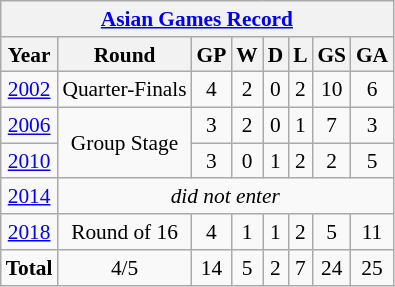<table class="wikitable" style="text-align: center;font-size:89%;">
<tr>
<th colspan=9><a href='#'>Asian Games Record</a></th>
</tr>
<tr>
<th>Year</th>
<th>Round</th>
<th>GP</th>
<th>W</th>
<th>D</th>
<th>L</th>
<th>GS</th>
<th>GA</th>
</tr>
<tr>
<td> <a href='#'>2002</a></td>
<td>Quarter-Finals</td>
<td>4</td>
<td>2</td>
<td>0</td>
<td>2</td>
<td>10</td>
<td>6</td>
</tr>
<tr>
<td> <a href='#'>2006</a></td>
<td rowspan=2>Group Stage</td>
<td>3</td>
<td>2</td>
<td>0</td>
<td>1</td>
<td>7</td>
<td>3</td>
</tr>
<tr>
<td> <a href='#'>2010</a></td>
<td>3</td>
<td>0</td>
<td>1</td>
<td>2</td>
<td>2</td>
<td>5</td>
</tr>
<tr>
<td> <a href='#'>2014</a></td>
<td colspan=7><em>did not enter</em></td>
</tr>
<tr>
<td> <a href='#'>2018</a></td>
<td>Round of 16</td>
<td>4</td>
<td>1</td>
<td>1</td>
<td>2</td>
<td>5</td>
<td>11</td>
</tr>
<tr>
<td><strong>Total</strong></td>
<td>4/5</td>
<td>14</td>
<td>5</td>
<td>2</td>
<td>7</td>
<td>24</td>
<td>25</td>
</tr>
</table>
